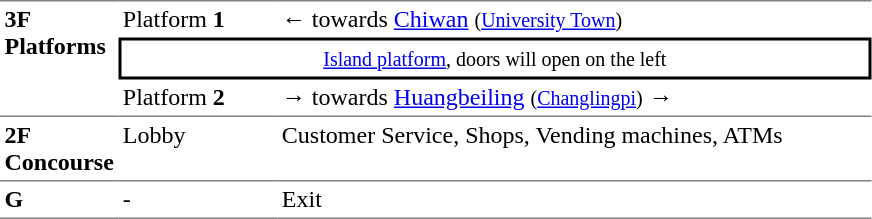<table table border=0 cellspacing=0 cellpadding=3machines>
<tr>
<td style="border-top:solid 1px gray;" rowspan="3" valign=top><strong>3F<br>Platforms</strong></td>
<td style="border-top:solid 1px gray;">Platform <strong>1</strong></td>
<td style="border-top:solid 1px gray;">←  towards <a href='#'>Chiwan</a> <small>(<a href='#'>University Town</a>)</small></td>
</tr>
<tr>
<td style="border-right:solid 2px black;border-left:solid 2px black;border-top:solid 2px black;border-bottom:solid 2px black;text-align:center;" colspan=2><small><a href='#'>Island platform</a>, doors will open on the left</small></td>
</tr>
<tr>
<td>Platform <strong>2</strong></td>
<td><span>→</span>  towards <a href='#'>Huangbeiling</a> <small>(<a href='#'>Changlingpi</a>)</small> →</td>
</tr>
<tr>
<td style="border-bottom:solid 1px gray; border-top:solid 1px gray;" valign=top width=50><strong>2F<br>Concourse</strong></td>
<td style="border-bottom:solid 1px gray; border-top:solid 1px gray;" valign=top width=100>Lobby</td>
<td style="border-bottom:solid 1px gray; border-top:solid 1px gray;" valign=top width=390>Customer Service, Shops, Vending machines, ATMs</td>
</tr>
<tr>
<td style="border-bottom:solid 1px gray;" width=50 valign=top><strong>G</strong></td>
<td style="border-bottom:solid 1px gray;" width=100 valign=top>-</td>
<td style="border-bottom:solid 1px gray;" width=390 valign=top>Exit</td>
</tr>
</table>
